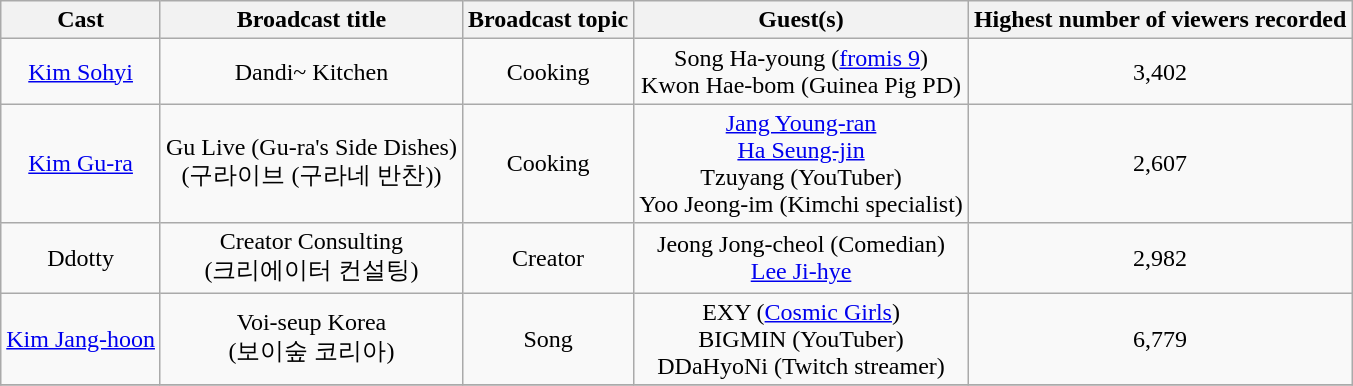<table class="wikitable" style="text-align:center">
<tr>
<th>Cast</th>
<th>Broadcast title</th>
<th>Broadcast topic</th>
<th>Guest(s)</th>
<th>Highest number of viewers recorded</th>
</tr>
<tr>
<td><a href='#'>Kim Sohyi</a></td>
<td>Dandi~ Kitchen</td>
<td>Cooking</td>
<td>Song Ha-young (<a href='#'>fromis 9</a>)<br>Kwon Hae-bom (Guinea Pig PD)</td>
<td>3,402</td>
</tr>
<tr>
<td><a href='#'>Kim Gu-ra</a></td>
<td>Gu Live (Gu-ra's Side Dishes)<br>(구라이브 (구라네 반찬))</td>
<td>Cooking</td>
<td><a href='#'>Jang Young-ran</a><br><a href='#'>Ha Seung-jin</a><br>Tzuyang (YouTuber)<br>Yoo Jeong-im (Kimchi specialist)</td>
<td>2,607</td>
</tr>
<tr>
<td>Ddotty</td>
<td>Creator Consulting<br>(크리에이터 컨설팅)</td>
<td>Creator</td>
<td>Jeong Jong-cheol (Comedian)<br><a href='#'>Lee Ji-hye</a></td>
<td>2,982</td>
</tr>
<tr>
<td><a href='#'>Kim Jang-hoon</a></td>
<td>Voi-seup Korea<br>(보이숲 코리아)</td>
<td>Song</td>
<td>EXY (<a href='#'>Cosmic Girls</a>)<br>BIGMIN (YouTuber)<br>DDaHyoNi (Twitch streamer)</td>
<td>6,779</td>
</tr>
<tr>
</tr>
</table>
